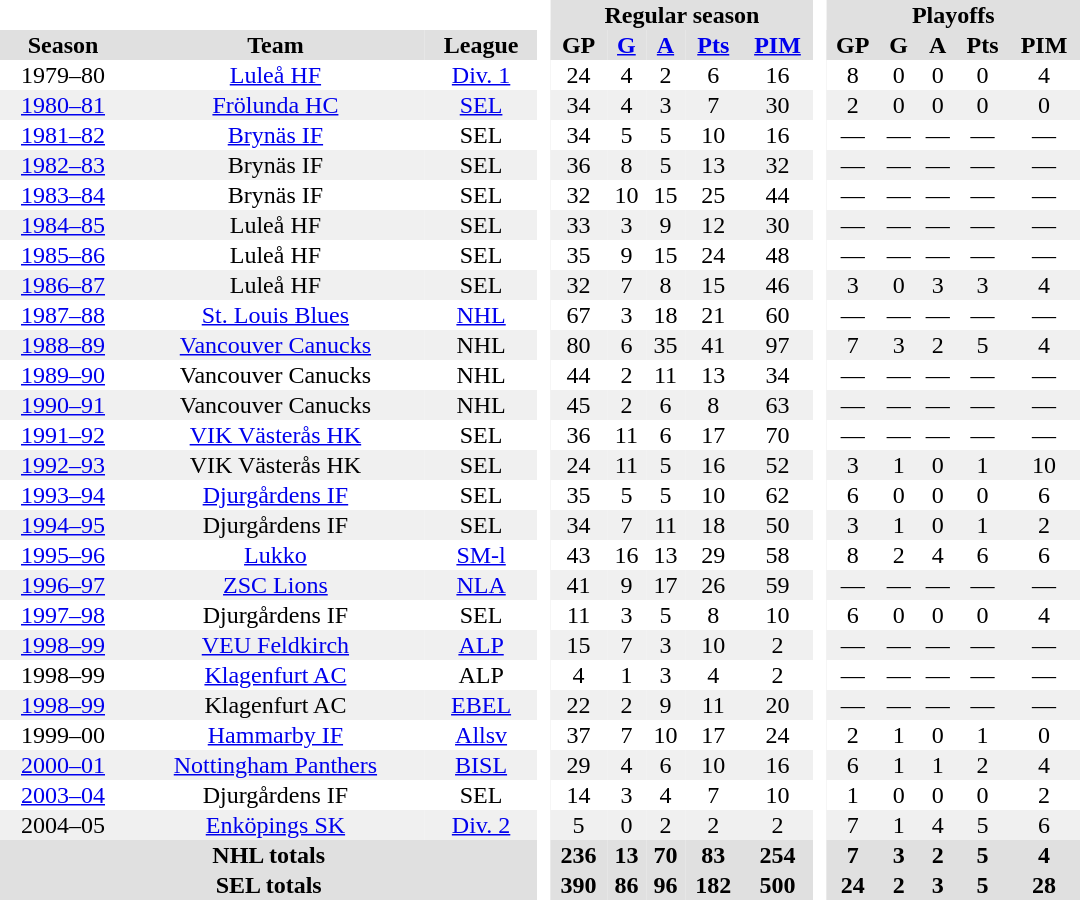<table border="0" cellpadding="1" cellspacing="0" ID="Table3" style="text-align:center; width:45em">
<tr bgcolor="#e0e0e0">
<th colspan="3" bgcolor="#ffffff"> </th>
<th rowspan="99" bgcolor="#ffffff"> </th>
<th colspan="5">Regular season</th>
<th rowspan="99" bgcolor="#ffffff"> </th>
<th colspan="5">Playoffs</th>
</tr>
<tr bgcolor="#e0e0e0">
<th>Season</th>
<th>Team</th>
<th>League</th>
<th>GP</th>
<th><a href='#'>G</a></th>
<th><a href='#'>A</a></th>
<th><a href='#'>Pts</a></th>
<th><a href='#'>PIM</a></th>
<th>GP</th>
<th>G</th>
<th>A</th>
<th>Pts</th>
<th>PIM</th>
</tr>
<tr>
<td>1979–80</td>
<td><a href='#'>Luleå HF</a></td>
<td><a href='#'>Div. 1</a></td>
<td>24</td>
<td>4</td>
<td>2</td>
<td>6</td>
<td>16</td>
<td>8</td>
<td>0</td>
<td>0</td>
<td>0</td>
<td>4</td>
</tr>
<tr bgcolor="#f0f0f0">
<td><a href='#'>1980–81</a></td>
<td><a href='#'>Frölunda HC</a></td>
<td><a href='#'>SEL</a></td>
<td>34</td>
<td>4</td>
<td>3</td>
<td>7</td>
<td>30</td>
<td>2</td>
<td>0</td>
<td>0</td>
<td>0</td>
<td>0</td>
</tr>
<tr>
<td><a href='#'>1981–82</a></td>
<td><a href='#'>Brynäs IF</a></td>
<td>SEL</td>
<td>34</td>
<td>5</td>
<td>5</td>
<td>10</td>
<td>16</td>
<td>—</td>
<td>—</td>
<td>—</td>
<td>—</td>
<td>—</td>
</tr>
<tr bgcolor="#f0f0f0">
<td><a href='#'>1982–83</a></td>
<td>Brynäs IF</td>
<td>SEL</td>
<td>36</td>
<td>8</td>
<td>5</td>
<td>13</td>
<td>32</td>
<td>—</td>
<td>—</td>
<td>—</td>
<td>—</td>
<td>—</td>
</tr>
<tr>
<td><a href='#'>1983–84</a></td>
<td>Brynäs IF</td>
<td>SEL</td>
<td>32</td>
<td>10</td>
<td>15</td>
<td>25</td>
<td>44</td>
<td>—</td>
<td>—</td>
<td>—</td>
<td>—</td>
<td>—</td>
</tr>
<tr bgcolor="#f0f0f0">
<td><a href='#'>1984–85</a></td>
<td>Luleå HF</td>
<td>SEL</td>
<td>33</td>
<td>3</td>
<td>9</td>
<td>12</td>
<td>30</td>
<td>—</td>
<td>—</td>
<td>—</td>
<td>—</td>
<td>—</td>
</tr>
<tr>
<td><a href='#'>1985–86</a></td>
<td>Luleå HF</td>
<td>SEL</td>
<td>35</td>
<td>9</td>
<td>15</td>
<td>24</td>
<td>48</td>
<td>—</td>
<td>—</td>
<td>—</td>
<td>—</td>
<td>—</td>
</tr>
<tr bgcolor="#f0f0f0">
<td><a href='#'>1986–87</a></td>
<td>Luleå HF</td>
<td>SEL</td>
<td>32</td>
<td>7</td>
<td>8</td>
<td>15</td>
<td>46</td>
<td>3</td>
<td>0</td>
<td>3</td>
<td>3</td>
<td>4</td>
</tr>
<tr>
<td><a href='#'>1987–88</a></td>
<td><a href='#'>St. Louis Blues</a></td>
<td><a href='#'>NHL</a></td>
<td>67</td>
<td>3</td>
<td>18</td>
<td>21</td>
<td>60</td>
<td>—</td>
<td>—</td>
<td>—</td>
<td>—</td>
<td>—</td>
</tr>
<tr bgcolor="#f0f0f0">
<td><a href='#'>1988–89</a></td>
<td><a href='#'>Vancouver Canucks</a></td>
<td>NHL</td>
<td>80</td>
<td>6</td>
<td>35</td>
<td>41</td>
<td>97</td>
<td>7</td>
<td>3</td>
<td>2</td>
<td>5</td>
<td>4</td>
</tr>
<tr>
<td><a href='#'>1989–90</a></td>
<td>Vancouver Canucks</td>
<td>NHL</td>
<td>44</td>
<td>2</td>
<td>11</td>
<td>13</td>
<td>34</td>
<td>—</td>
<td>—</td>
<td>—</td>
<td>—</td>
<td>—</td>
</tr>
<tr bgcolor="#f0f0f0">
<td><a href='#'>1990–91</a></td>
<td>Vancouver Canucks</td>
<td>NHL</td>
<td>45</td>
<td>2</td>
<td>6</td>
<td>8</td>
<td>63</td>
<td>—</td>
<td>—</td>
<td>—</td>
<td>—</td>
<td>—</td>
</tr>
<tr>
<td><a href='#'>1991–92</a></td>
<td><a href='#'>VIK Västerås HK</a></td>
<td>SEL</td>
<td>36</td>
<td>11</td>
<td>6</td>
<td>17</td>
<td>70</td>
<td>—</td>
<td>—</td>
<td>—</td>
<td>—</td>
<td>—</td>
</tr>
<tr bgcolor="#f0f0f0">
<td><a href='#'>1992–93</a></td>
<td>VIK Västerås HK</td>
<td>SEL</td>
<td>24</td>
<td>11</td>
<td>5</td>
<td>16</td>
<td>52</td>
<td>3</td>
<td>1</td>
<td>0</td>
<td>1</td>
<td>10</td>
</tr>
<tr>
<td><a href='#'>1993–94</a></td>
<td><a href='#'>Djurgårdens IF</a></td>
<td>SEL</td>
<td>35</td>
<td>5</td>
<td>5</td>
<td>10</td>
<td>62</td>
<td>6</td>
<td>0</td>
<td>0</td>
<td>0</td>
<td>6</td>
</tr>
<tr bgcolor="#f0f0f0">
<td><a href='#'>1994–95</a></td>
<td>Djurgårdens IF</td>
<td>SEL</td>
<td>34</td>
<td>7</td>
<td>11</td>
<td>18</td>
<td>50</td>
<td>3</td>
<td>1</td>
<td>0</td>
<td>1</td>
<td>2</td>
</tr>
<tr>
<td><a href='#'>1995–96</a></td>
<td><a href='#'>Lukko</a></td>
<td><a href='#'>SM-l</a></td>
<td>43</td>
<td>16</td>
<td>13</td>
<td>29</td>
<td>58</td>
<td>8</td>
<td>2</td>
<td>4</td>
<td>6</td>
<td>6</td>
</tr>
<tr bgcolor="#f0f0f0">
<td><a href='#'>1996–97</a></td>
<td><a href='#'>ZSC Lions</a></td>
<td><a href='#'>NLA</a></td>
<td>41</td>
<td>9</td>
<td>17</td>
<td>26</td>
<td>59</td>
<td>—</td>
<td>—</td>
<td>—</td>
<td>—</td>
<td>—</td>
</tr>
<tr>
<td><a href='#'>1997–98</a></td>
<td>Djurgårdens IF</td>
<td>SEL</td>
<td>11</td>
<td>3</td>
<td>5</td>
<td>8</td>
<td>10</td>
<td>6</td>
<td>0</td>
<td>0</td>
<td>0</td>
<td>4</td>
</tr>
<tr bgcolor="#f0f0f0">
<td><a href='#'>1998–99</a></td>
<td><a href='#'>VEU Feldkirch</a></td>
<td><a href='#'>ALP</a></td>
<td>15</td>
<td>7</td>
<td>3</td>
<td>10</td>
<td>2</td>
<td>—</td>
<td>—</td>
<td>—</td>
<td>—</td>
<td>—</td>
</tr>
<tr>
<td>1998–99</td>
<td><a href='#'>Klagenfurt AC</a></td>
<td>ALP</td>
<td>4</td>
<td>1</td>
<td>3</td>
<td>4</td>
<td>2</td>
<td>—</td>
<td>—</td>
<td>—</td>
<td>—</td>
<td>—</td>
</tr>
<tr bgcolor="#f0f0f0">
<td><a href='#'>1998–99</a></td>
<td>Klagenfurt AC</td>
<td><a href='#'>EBEL</a></td>
<td>22</td>
<td>2</td>
<td>9</td>
<td>11</td>
<td>20</td>
<td>—</td>
<td>—</td>
<td>—</td>
<td>—</td>
<td>—</td>
</tr>
<tr>
<td>1999–00</td>
<td><a href='#'>Hammarby IF</a></td>
<td><a href='#'>Allsv</a></td>
<td>37</td>
<td>7</td>
<td>10</td>
<td>17</td>
<td>24</td>
<td>2</td>
<td>1</td>
<td>0</td>
<td>1</td>
<td>0</td>
</tr>
<tr bgcolor="#f0f0f0">
<td><a href='#'>2000–01</a></td>
<td><a href='#'>Nottingham Panthers</a></td>
<td><a href='#'>BISL</a></td>
<td>29</td>
<td>4</td>
<td>6</td>
<td>10</td>
<td>16</td>
<td>6</td>
<td>1</td>
<td>1</td>
<td>2</td>
<td>4</td>
</tr>
<tr>
<td><a href='#'>2003–04</a></td>
<td>Djurgårdens IF</td>
<td>SEL</td>
<td>14</td>
<td>3</td>
<td>4</td>
<td>7</td>
<td>10</td>
<td>1</td>
<td>0</td>
<td>0</td>
<td>0</td>
<td>2</td>
</tr>
<tr bgcolor="#f0f0f0">
<td>2004–05</td>
<td><a href='#'>Enköpings SK</a></td>
<td><a href='#'>Div. 2</a></td>
<td>5</td>
<td>0</td>
<td>2</td>
<td>2</td>
<td>2</td>
<td>7</td>
<td>1</td>
<td>4</td>
<td>5</td>
<td>6</td>
</tr>
<tr bgcolor="#e0e0e0">
<th colspan="3">NHL totals</th>
<th>236</th>
<th>13</th>
<th>70</th>
<th>83</th>
<th>254</th>
<th>7</th>
<th>3</th>
<th>2</th>
<th>5</th>
<th>4</th>
</tr>
<tr bgcolor="#e0e0e0">
<th colspan="3">SEL totals</th>
<th>390</th>
<th>86</th>
<th>96</th>
<th>182</th>
<th>500</th>
<th>24</th>
<th>2</th>
<th>3</th>
<th>5</th>
<th>28</th>
</tr>
</table>
